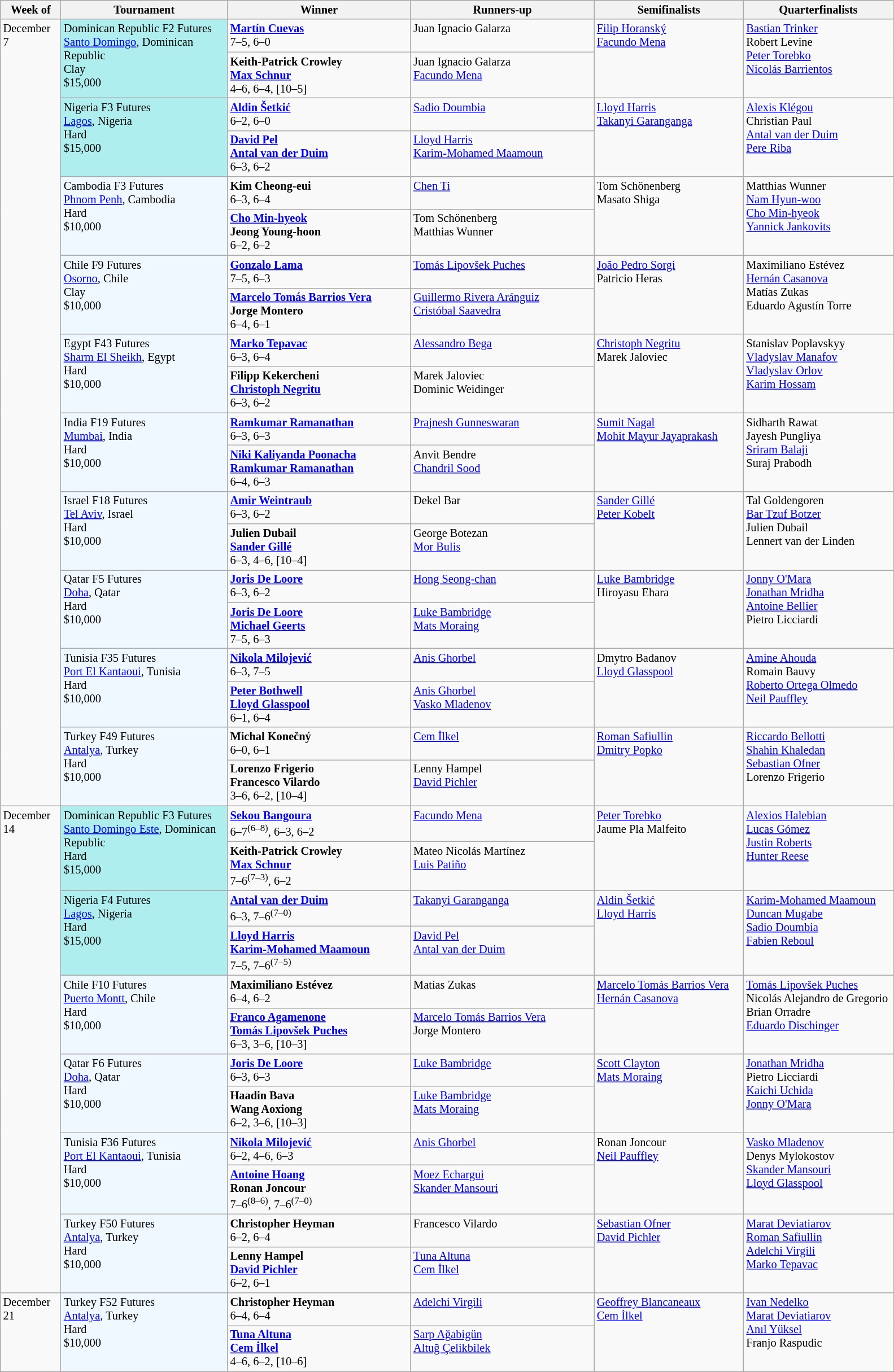<table class="wikitable" style="font-size:85%;">
<tr>
<th width="65">Week of</th>
<th style="width:190px;">Tournament</th>
<th style="width:210px;">Winner</th>
<th style="width:210px;">Runners-up</th>
<th style="width:170px;">Semifinalists</th>
<th style="width:170px;">Quarterfinalists</th>
</tr>
<tr valign=top>
<td rowspan=20>December 7</td>
<td rowspan=2 style="background:#afeeee;">Dominican Republic F2 Futures<br><a href='#'>Santo Domingo</a>, Dominican Republic <br> Clay <br> $15,000</td>
<td><strong> <a href='#'>Martín Cuevas</a></strong> <br> 7–5, 6–0</td>
<td> Juan Ignacio Galarza</td>
<td rowspan=2> <a href='#'>Filip Horanský</a> <br>  <a href='#'>Facundo Mena</a></td>
<td rowspan=2> <a href='#'>Bastian Trinker</a> <br>  Robert Levine <br>  <a href='#'>Peter Torebko</a> <br>  <a href='#'>Nicolás Barrientos</a></td>
</tr>
<tr valign=top>
<td> <strong>Keith-Patrick Crowley <br>  <a href='#'>Max Schnur</a></strong> <br> 4–6, 6–4, [10–5]</td>
<td> Juan Ignacio Galarza <br>  <a href='#'>Facundo Mena</a></td>
</tr>
<tr valign=top>
<td rowspan=2 style="background:#afeeee;">Nigeria F3 Futures<br><a href='#'>Lagos</a>, Nigeria <br> Hard <br> $15,000</td>
<td><strong> <a href='#'>Aldin Šetkić</a></strong> <br> 6–2, 6–0</td>
<td> <a href='#'>Sadio Doumbia</a></td>
<td rowspan=2> <a href='#'>Lloyd Harris</a> <br>  <a href='#'>Takanyi Garanganga</a></td>
<td rowspan=2> <a href='#'>Alexis Klégou</a> <br>  Christian Paul <br>  <a href='#'>Antal van der Duim</a> <br>  <a href='#'>Pere Riba</a></td>
</tr>
<tr valign=top>
<td> <strong><a href='#'>David Pel</a> <br>  <a href='#'>Antal van der Duim</a></strong> <br> 6–3, 6–2</td>
<td> <a href='#'>Lloyd Harris</a><br>  <a href='#'>Karim-Mohamed Maamoun</a></td>
</tr>
<tr valign=top>
<td rowspan=2 style="background:#f0f8ff;">Cambodia F3 Futures<br><a href='#'>Phnom Penh</a>, Cambodia <br> Hard <br> $10,000</td>
<td><strong> Kim Cheong-eui</strong> <br> 6–3, 6–4</td>
<td> <a href='#'>Chen Ti</a></td>
<td rowspan=2> Tom Schönenberg <br>  Masato Shiga</td>
<td rowspan=2> Matthias Wunner <br>  <a href='#'>Nam Hyun-woo</a> <br>  <a href='#'>Cho Min-hyeok</a> <br>  <a href='#'>Yannick Jankovits</a></td>
</tr>
<tr valign=top>
<td> <strong><a href='#'>Cho Min-hyeok</a> <br>  Jeong Young-hoon</strong> <br> 6–2, 6–2</td>
<td> Tom Schönenberg <br>  Matthias Wunner</td>
</tr>
<tr valign=top>
<td rowspan=2 style="background:#f0f8ff;">Chile F9 Futures<br><a href='#'>Osorno</a>, Chile <br> Clay <br> $10,000</td>
<td><strong> <a href='#'>Gonzalo Lama</a></strong> <br> 7–5, 6–3</td>
<td> <a href='#'>Tomás Lipovšek Puches</a></td>
<td rowspan=2> <a href='#'>João Pedro Sorgi</a> <br>  Patricio Heras</td>
<td rowspan=2> Maximiliano Estévez <br>  <a href='#'>Hernán Casanova</a> <br>  Matías Zukas <br>  Eduardo Agustín Torre</td>
</tr>
<tr valign=top>
<td><strong> <a href='#'>Marcelo Tomás Barrios Vera</a> <br>  Jorge Montero</strong> <br> 6–4, 6–1</td>
<td> <a href='#'>Guillermo Rivera Aránguiz</a> <br>  <a href='#'>Cristóbal Saavedra</a></td>
</tr>
<tr valign=top>
<td rowspan=2 style="background:#f0f8ff;">Egypt F43 Futures<br><a href='#'>Sharm El Sheikh</a>, Egypt <br> Hard <br> $10,000</td>
<td><strong> <a href='#'>Marko Tepavac</a></strong> <br> 6–3, 6–4</td>
<td> <a href='#'>Alessandro Bega</a></td>
<td rowspan=2> <a href='#'>Christoph Negritu</a> <br>  Marek Jaloviec</td>
<td rowspan=2> Stanislav Poplavskyy <br>  <a href='#'>Vladyslav Manafov</a> <br>  <a href='#'>Vladyslav Orlov</a> <br>  <a href='#'>Karim Hossam</a></td>
</tr>
<tr valign=top>
<td> <strong>Filipp Kekercheni <br>  <a href='#'>Christoph Negritu</a></strong> <br> 6–3, 6–2</td>
<td> Marek Jaloviec <br>  Dominic Weidinger</td>
</tr>
<tr valign=top>
<td rowspan=2 style="background:#f0f8ff;">India F19 Futures<br><a href='#'>Mumbai</a>, India <br> Hard <br> $10,000</td>
<td><strong> <a href='#'>Ramkumar Ramanathan</a></strong> <br> 6–3, 6–3</td>
<td> <a href='#'>Prajnesh Gunneswaran</a></td>
<td rowspan=2> <a href='#'>Sumit Nagal</a> <br>  <a href='#'>Mohit Mayur Jayaprakash</a></td>
<td rowspan=2> Sidharth Rawat <br>  Jayesh Pungliya <br>  <a href='#'>Sriram Balaji</a> <br>  Suraj Prabodh</td>
</tr>
<tr valign=top>
<td> <strong><a href='#'>Niki Kaliyanda Poonacha</a> <br>  <a href='#'>Ramkumar Ramanathan</a></strong> <br> 6–4, 6–3</td>
<td> Anvit Bendre <br>  <a href='#'>Chandril Sood</a></td>
</tr>
<tr valign=top>
<td rowspan=2 style="background:#f0f8ff;">Israel F18 Futures<br><a href='#'>Tel Aviv</a>, Israel <br> Hard <br> $10,000</td>
<td><strong> <a href='#'>Amir Weintraub</a></strong> <br> 6–3, 6–2</td>
<td> Dekel Bar</td>
<td rowspan=2> <a href='#'>Sander Gillé</a> <br>  <a href='#'>Peter Kobelt</a></td>
<td rowspan=2> Tal Goldengoren <br>  <a href='#'>Bar Tzuf Botzer</a> <br>  Julien Dubail <br>  Lennert van der Linden</td>
</tr>
<tr valign=top>
<td> <strong>Julien Dubail <br>  <a href='#'>Sander Gillé</a></strong> <br> 6–3, 4–6, [10–4]</td>
<td> George Botezan <br>  <a href='#'>Mor Bulis</a></td>
</tr>
<tr valign=top>
<td rowspan=2 style="background:#f0f8ff;">Qatar F5 Futures<br><a href='#'>Doha</a>, Qatar <br> Hard <br> $10,000</td>
<td><strong> <a href='#'>Joris De Loore</a></strong> <br> 6–3, 6–2</td>
<td> <a href='#'>Hong Seong-chan</a></td>
<td rowspan=2> <a href='#'>Luke Bambridge</a> <br>  Hiroyasu Ehara</td>
<td rowspan=2> <a href='#'>Jonny O'Mara</a> <br>  <a href='#'>Jonathan Mridha</a> <br>  <a href='#'>Antoine Bellier</a> <br>  Pietro Licciardi</td>
</tr>
<tr valign=top>
<td> <strong><a href='#'>Joris De Loore</a> <br>  <a href='#'>Michael Geerts</a></strong> <br> 7–5, 6–3</td>
<td> <a href='#'>Luke Bambridge</a> <br>  <a href='#'>Mats Moraing</a></td>
</tr>
<tr valign=top>
<td rowspan=2 style="background:#f0f8ff;">Tunisia F35 Futures<br><a href='#'>Port El Kantaoui</a>, Tunisia <br> Hard <br> $10,000</td>
<td><strong> <a href='#'>Nikola Milojević</a></strong> <br> 6–3, 7–5</td>
<td> <a href='#'>Anis Ghorbel</a></td>
<td rowspan=2> Dmytro Badanov  <br>  <a href='#'>Lloyd Glasspool</a></td>
<td rowspan=2> <a href='#'>Amine Ahouda</a> <br>  Romain Bauvy <br>  <a href='#'>Roberto Ortega Olmedo</a> <br>  <a href='#'>Neil Pauffley</a></td>
</tr>
<tr valign=top>
<td> <strong><a href='#'>Peter Bothwell</a> <br>  <a href='#'>Lloyd Glasspool</a></strong> <br> 6–1, 6–4</td>
<td> <a href='#'>Anis Ghorbel</a> <br>  <a href='#'>Vasko Mladenov</a></td>
</tr>
<tr valign=top>
<td rowspan=2 style="background:#f0f8ff;">Turkey F49 Futures<br><a href='#'>Antalya</a>, Turkey <br> Hard <br> $10,000</td>
<td><strong> Michal Konečný</strong> <br> 6–0, 6–1</td>
<td> <a href='#'>Cem İlkel</a></td>
<td rowspan=2> <a href='#'>Roman Safiullin</a> <br>  <a href='#'>Dmitry Popko</a></td>
<td rowspan=2> <a href='#'>Riccardo Bellotti</a> <br>  <a href='#'>Shahin Khaledan</a> <br>  <a href='#'>Sebastian Ofner</a> <br>  Lorenzo Frigerio</td>
</tr>
<tr valign=top>
<td> <strong>Lorenzo Frigerio <br>  Francesco Vilardo</strong> <br> 3–6, 6–2, [10–4]</td>
<td> Lenny Hampel <br>  <a href='#'>David Pichler</a></td>
</tr>
<tr valign=top>
<td rowspan=12>December 14</td>
<td rowspan=2 style="background:#afeeee;">Dominican Republic F3 Futures<br><a href='#'>Santo Domingo Este</a>, Dominican Republic <br> Hard <br> $15,000</td>
<td><strong> <a href='#'>Sekou Bangoura</a></strong> <br> 6–7<sup>(6–8)</sup>, 6–3, 6–2</td>
<td> <a href='#'>Facundo Mena</a></td>
<td rowspan=2> <a href='#'>Peter Torebko</a> <br>  Jaume Pla Malfeito</td>
<td rowspan=2> <a href='#'>Alexios Halebian</a> <br>  <a href='#'>Lucas Gómez</a> <br>  <a href='#'>Justin Roberts</a> <br>  <a href='#'>Hunter Reese</a></td>
</tr>
<tr valign=top>
<td><strong> Keith-Patrick Crowley <br>  <a href='#'>Max Schnur</a></strong> <br>  7–6<sup>(7–3)</sup>, 6–2</td>
<td> Mateo Nicolás Martínez <br>  <a href='#'>Luis Patiño</a></td>
</tr>
<tr valign=top>
<td rowspan=2 style="background:#afeeee;">Nigeria F4 Futures<br><a href='#'>Lagos</a>, Nigeria <br> Hard <br> $15,000</td>
<td><strong> <a href='#'>Antal van der Duim</a></strong> <br> 6–3, 7–6<sup>(7–0)</sup></td>
<td> <a href='#'>Takanyi Garanganga</a></td>
<td rowspan=2> <a href='#'>Aldin Šetkić</a> <br>  <a href='#'>Lloyd Harris</a></td>
<td rowspan=2> <a href='#'>Karim-Mohamed Maamoun</a> <br>  <a href='#'>Duncan Mugabe</a> <br>  <a href='#'>Sadio Doumbia</a> <br>  <a href='#'>Fabien Reboul</a></td>
</tr>
<tr valign=top>
<td><strong> <a href='#'>Lloyd Harris</a> <br>  <a href='#'>Karim-Mohamed Maamoun</a></strong> <br> 7–5, 7–6<sup>(7–5)</sup></td>
<td> <a href='#'>David Pel</a> <br>  <a href='#'>Antal van der Duim</a></td>
</tr>
<tr valign=top>
<td rowspan=2 style="background:#f0f8ff;">Chile F10 Futures<br> <a href='#'>Puerto Montt</a>, Chile <br> Hard <br> $10,000</td>
<td><strong> Maximiliano Estévez</strong> <br> 6–4, 6–2</td>
<td> Matías Zukas</td>
<td rowspan=2> <a href='#'>Marcelo Tomás Barrios Vera</a> <br>  <a href='#'>Hernán Casanova</a></td>
<td rowspan=2> <a href='#'>Tomás Lipovšek Puches</a> <br>  Nicolás Alejandro de Gregorio <br>  Brian Orradre <br>  <a href='#'>Eduardo Dischinger</a></td>
</tr>
<tr valign=top>
<td><strong> <a href='#'>Franco Agamenone</a> <br>  <a href='#'>Tomás Lipovšek Puches</a></strong>  <br> 6–3, 3–6, [10–3]</td>
<td> <a href='#'>Marcelo Tomás Barrios Vera</a> <br>  Jorge Montero</td>
</tr>
<tr valign=top>
<td rowspan=2 style="background:#f0f8ff;">Qatar F6 Futures<br> <a href='#'>Doha</a>, Qatar <br> Hard <br> $10,000</td>
<td><strong> <a href='#'>Joris De Loore</a></strong> <br> 6–3, 6–3</td>
<td> <a href='#'>Luke Bambridge</a></td>
<td rowspan=2> <a href='#'>Scott Clayton</a> <br>  <a href='#'>Mats Moraing</a></td>
<td rowspan=2> <a href='#'>Jonathan Mridha</a> <br>  Pietro Licciardi <br>  <a href='#'>Kaichi Uchida</a> <br>  <a href='#'>Jonny O'Mara</a></td>
</tr>
<tr valign=top>
<td><strong> Haadin Bava <br>  Wang Aoxiong</strong> <br> 6–2, 3–6, [10–3]</td>
<td> <a href='#'>Luke Bambridge</a> <br>  <a href='#'>Mats Moraing</a></td>
</tr>
<tr valign=top>
<td rowspan=2 style="background:#f0f8ff;">Tunisia F36 Futures<br> <a href='#'>Port El Kantaoui</a>, Tunisia <br> Hard <br> $10,000</td>
<td><strong> <a href='#'>Nikola Milojević</a></strong> <br> 6–2, 4–6, 6–3</td>
<td> <a href='#'>Anis Ghorbel</a></td>
<td rowspan=2> Ronan Joncour <br>  <a href='#'>Neil Pauffley</a></td>
<td rowspan=2> <a href='#'>Vasko Mladenov</a> <br>  Denys Mylokostov <br>  <a href='#'>Skander Mansouri</a> <br>  <a href='#'>Lloyd Glasspool</a></td>
</tr>
<tr valign=top>
<td><strong> <a href='#'>Antoine Hoang</a>  <br>  Ronan Joncour</strong> <br> 7–6<sup>(8–6)</sup>, 7–6<sup>(7–0)</sup></td>
<td> <a href='#'>Moez Echargui</a> <br>  <a href='#'>Skander Mansouri</a></td>
</tr>
<tr valign=top>
<td rowspan=2 style="background:#f0f8ff;">Turkey F50 Futures<br> <a href='#'>Antalya</a>, Turkey <br> Hard <br> $10,000</td>
<td><strong> Christopher Heyman</strong> <br> 6–2, 6–4</td>
<td> Francesco Vilardo</td>
<td rowspan=2> <a href='#'>Sebastian Ofner</a> <br>  <a href='#'>David Pichler</a></td>
<td rowspan=2> <a href='#'>Marat Deviatiarov</a> <br>  <a href='#'>Roman Safiullin</a> <br>  <a href='#'>Adelchi Virgili</a> <br>  <a href='#'>Marko Tepavac</a></td>
</tr>
<tr valign=top>
<td><strong> Lenny Hampel <br>  <a href='#'>David Pichler</a></strong> <br> 6–2, 6–1</td>
<td> <a href='#'>Tuna Altuna</a> <br>  <a href='#'>Cem İlkel</a></td>
</tr>
<tr valign=top>
<td rowspan=2>December 21</td>
<td rowspan=2 style="background:#f0f8ff;">Turkey F52 Futures<br><a href='#'>Antalya</a>, Turkey <br> Hard <br> $10,000</td>
<td><strong> Christopher Heyman</strong> <br> 6–4, 6–4</td>
<td> <a href='#'>Adelchi Virgili</a></td>
<td rowspan=2> <a href='#'>Geoffrey Blancaneaux</a> <br>  <a href='#'>Cem İlkel</a></td>
<td rowspan=2> <a href='#'>Ivan Nedelko</a> <br>  <a href='#'>Marat Deviatiarov</a> <br>  <a href='#'>Anıl Yüksel</a> <br>  Franjo Raspudic</td>
</tr>
<tr valign=top>
<td><strong> <a href='#'>Tuna Altuna</a> <br>  <a href='#'>Cem İlkel</a></strong> <br> 4–6, 6–2, [10–6]</td>
<td> <a href='#'>Sarp Ağabigün</a> <br>  <a href='#'>Altuğ Çelikbilek</a></td>
</tr>
</table>
